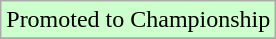<table class="wikitable">
<tr width=10px bgcolor="#ccffcc">
<td>Promoted to Championship</td>
</tr>
<tr>
</tr>
</table>
